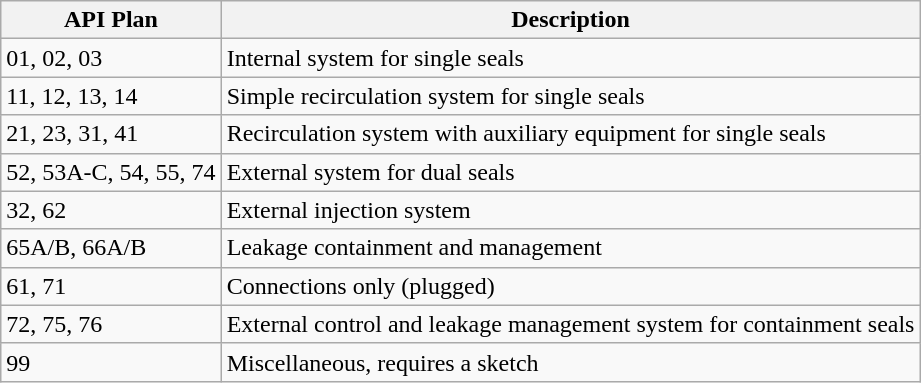<table class="wikitable">
<tr>
<th>API Plan</th>
<th>Description</th>
</tr>
<tr>
<td>01, 02, 03</td>
<td>Internal system for single seals</td>
</tr>
<tr>
<td>11, 12, 13, 14</td>
<td>Simple recirculation system for single seals</td>
</tr>
<tr>
<td>21, 23, 31, 41</td>
<td>Recirculation system with auxiliary equipment for single seals</td>
</tr>
<tr>
<td>52, 53A-C, 54, 55, 74</td>
<td>External system for dual seals</td>
</tr>
<tr>
<td>32, 62</td>
<td>External injection system</td>
</tr>
<tr>
<td>65A/B, 66A/B</td>
<td>Leakage containment and management</td>
</tr>
<tr>
<td>61, 71</td>
<td>Connections only (plugged)</td>
</tr>
<tr>
<td>72, 75, 76</td>
<td>External control and leakage management system for containment seals</td>
</tr>
<tr>
<td>99</td>
<td>Miscellaneous, requires a sketch</td>
</tr>
</table>
